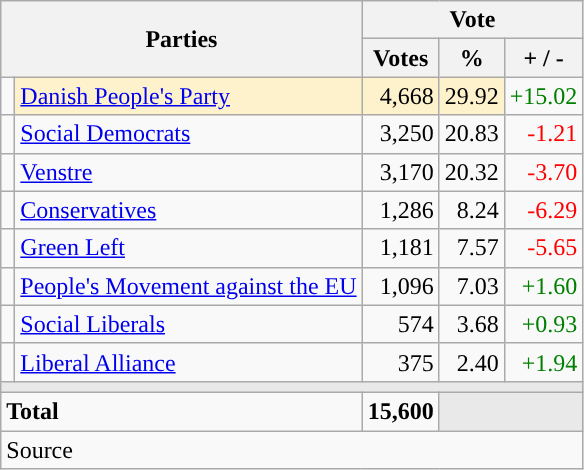<table class="wikitable" style="text-align:right;">
<tr>
<th style="text-align:centre;" rowspan="2" colspan="2" width="225">Parties</th>
<th colspan="3">Vote</th>
</tr>
<tr>
<th width="15">Votes</th>
<th width="15">%</th>
<th width="15">+ / -</th>
</tr>
<tr>
<td width="2" style="color:inherit;background:"></td>
<td bgcolor=#fef2cc   align="left"><a href='#'>Danish People's Party</a></td>
<td bgcolor=#fef2cc>4,668</td>
<td bgcolor=#fef2cc>29.92</td>
<td style=color:green;>+15.02</td>
</tr>
<tr>
<td width="2" style="color:inherit;background:"></td>
<td align="left"><a href='#'>Social Democrats</a></td>
<td>3,250</td>
<td>20.83</td>
<td style=color:red;>-1.21</td>
</tr>
<tr>
<td width="2" style="color:inherit;background:"></td>
<td align="left"><a href='#'>Venstre</a></td>
<td>3,170</td>
<td>20.32</td>
<td style=color:red;>-3.70</td>
</tr>
<tr>
<td width="2" style="color:inherit;background:"></td>
<td align="left"><a href='#'>Conservatives</a></td>
<td>1,286</td>
<td>8.24</td>
<td style=color:red;>-6.29</td>
</tr>
<tr>
<td width="2" style="color:inherit;background:"></td>
<td align="left"><a href='#'>Green Left</a></td>
<td>1,181</td>
<td>7.57</td>
<td style=color:red;>-5.65</td>
</tr>
<tr>
<td width="2" style="color:inherit;background:"></td>
<td align="left"><a href='#'>People's Movement against the EU</a></td>
<td>1,096</td>
<td>7.03</td>
<td style=color:green;>+1.60</td>
</tr>
<tr>
<td width="2" style="color:inherit;background:"></td>
<td align="left"><a href='#'>Social Liberals</a></td>
<td>574</td>
<td>3.68</td>
<td style=color:green;>+0.93</td>
</tr>
<tr>
<td width="2" style="color:inherit;background:"></td>
<td align="left"><a href='#'>Liberal Alliance</a></td>
<td>375</td>
<td>2.40</td>
<td style=color:green;>+1.94</td>
</tr>
<tr>
<td colspan="7" bgcolor="#E9E9E9"></td>
</tr>
<tr>
<td align="left" colspan="2"><strong>Total</strong></td>
<td><strong>15,600</strong></td>
<td bgcolor="#E9E9E9" colspan="2"></td>
</tr>
<tr>
<td align="left" colspan="6">Source</td>
</tr>
</table>
